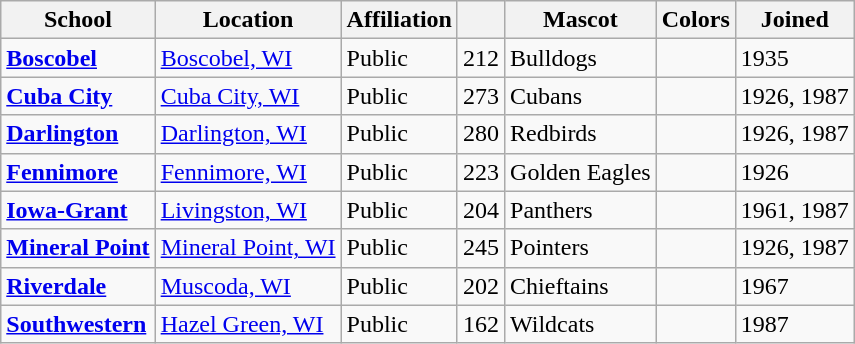<table class="wikitable sortable">
<tr>
<th>School</th>
<th>Location</th>
<th>Affiliation</th>
<th></th>
<th>Mascot</th>
<th>Colors</th>
<th>Joined</th>
</tr>
<tr>
<td><a href='#'><strong>Boscobel</strong></a></td>
<td><a href='#'>Boscobel, WI</a></td>
<td>Public</td>
<td>212</td>
<td>Bulldogs</td>
<td> </td>
<td>1935</td>
</tr>
<tr>
<td><a href='#'><strong>Cuba City</strong></a></td>
<td><a href='#'>Cuba City, WI</a></td>
<td>Public</td>
<td>273</td>
<td>Cubans</td>
<td> </td>
<td>1926, 1987</td>
</tr>
<tr>
<td><a href='#'><strong>Darlington</strong></a></td>
<td><a href='#'>Darlington, WI</a></td>
<td>Public</td>
<td>280</td>
<td>Redbirds</td>
<td> </td>
<td>1926, 1987</td>
</tr>
<tr>
<td><a href='#'><strong>Fennimore</strong></a></td>
<td><a href='#'>Fennimore, WI</a></td>
<td>Public</td>
<td>223</td>
<td>Golden Eagles</td>
<td> </td>
<td>1926</td>
</tr>
<tr>
<td><a href='#'><strong>Iowa-Grant</strong></a></td>
<td><a href='#'>Livingston, WI</a></td>
<td>Public</td>
<td>204</td>
<td>Panthers</td>
<td> </td>
<td>1961, 1987</td>
</tr>
<tr>
<td><a href='#'><strong>Mineral Point</strong></a></td>
<td><a href='#'>Mineral Point, WI</a></td>
<td>Public</td>
<td>245</td>
<td>Pointers</td>
<td> </td>
<td>1926, 1987</td>
</tr>
<tr>
<td><a href='#'><strong>Riverdale</strong></a></td>
<td><a href='#'>Muscoda, WI</a></td>
<td>Public</td>
<td>202</td>
<td>Chieftains</td>
<td> </td>
<td>1967</td>
</tr>
<tr>
<td><a href='#'><strong>Southwestern</strong></a></td>
<td><a href='#'>Hazel Green, WI</a></td>
<td>Public</td>
<td>162</td>
<td>Wildcats</td>
<td> </td>
<td>1987</td>
</tr>
</table>
